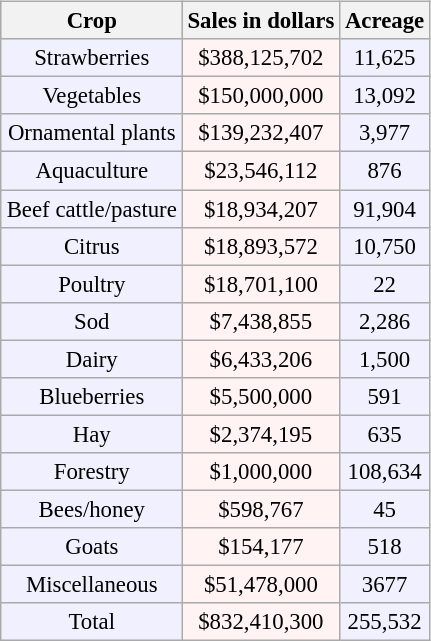<table class="wikitable" style="float:right; font-size:95%;">
<tr bgcolor=lightgrey>
<th>Crop</th>
<th>Sales in dollars</th>
<th>Acreage</th>
</tr>
<tr>
<td align="center" bgcolor="#f0f0ff">Strawberries</td>
<td align="center" bgcolor="#fff3f3">$388,125,702</td>
<td align="center" bgcolor="#f0f0ff">11,625</td>
</tr>
<tr>
<td align="center" bgcolor="#f0f0ff">Vegetables</td>
<td align="center" bgcolor="#fff3f3">$150,000,000</td>
<td align="center" bgcolor="#f0f0ff">13,092</td>
</tr>
<tr>
<td align="center" bgcolor="#f0f0ff">Ornamental plants</td>
<td align="center" bgcolor="#fff3f3">$139,232,407</td>
<td align="center" bgcolor="#f0f0ff">3,977</td>
</tr>
<tr>
<td align="center" bgcolor="#f0f0ff">Aquaculture</td>
<td align="center" bgcolor="#fff3f3">$23,546,112</td>
<td align="center" bgcolor="#f0f0ff">876</td>
</tr>
<tr>
<td align="center" bgcolor="#f0f0ff">Beef cattle/pasture</td>
<td align="center" bgcolor="#fff3f3">$18,934,207</td>
<td align="center" bgcolor="#f0f0ff">91,904</td>
</tr>
<tr>
<td align="center" bgcolor="#f0f0ff">Citrus</td>
<td align="center" bgcolor="#fff3f3">$18,893,572</td>
<td align="center" bgcolor="#f0f0ff">10,750</td>
</tr>
<tr>
<td align="center" bgcolor="#f0f0ff">Poultry</td>
<td align="center" bgcolor="#fff3f3">$18,701,100</td>
<td align="center" bgcolor="#f0f0ff">22</td>
</tr>
<tr>
<td align="center" bgcolor="#f0f0ff">Sod</td>
<td align="center" bgcolor="#fff3f3">$7,438,855</td>
<td align="center" bgcolor="#f0f0ff">2,286</td>
</tr>
<tr>
<td align="center" bgcolor="#f0f0ff">Dairy</td>
<td align="center" bgcolor="#fff3f3">$6,433,206</td>
<td align="center" bgcolor="#f0f0ff">1,500</td>
</tr>
<tr>
<td align="center" bgcolor="#f0f0ff">Blueberries</td>
<td align="center" bgcolor="#fff3f3">$5,500,000</td>
<td align="center" bgcolor="#f0f0ff">591</td>
</tr>
<tr>
<td align="center" bgcolor="#f0f0ff">Hay</td>
<td align="center" bgcolor="#fff3f3">$2,374,195</td>
<td align="center" bgcolor="#f0f0ff">635</td>
</tr>
<tr>
<td align="center" bgcolor="#f0f0ff">Forestry</td>
<td align="center" bgcolor="#fff3f3">$1,000,000</td>
<td align="center" bgcolor="#f0f0ff">108,634</td>
</tr>
<tr>
<td align="center" bgcolor="#f0f0ff">Bees/honey</td>
<td align="center" bgcolor="#fff3f3">$598,767</td>
<td align="center" bgcolor="#f0f0ff">45</td>
</tr>
<tr>
<td align="center" bgcolor="#f0f0ff">Goats</td>
<td align="center" bgcolor="#fff3f3">$154,177</td>
<td align="center" bgcolor="#f0f0ff">518</td>
</tr>
<tr>
<td align="center" bgcolor="#f0f0ff">Miscellaneous</td>
<td align="center" bgcolor="#fff3f3">$51,478,000</td>
<td align="center" bgcolor="#f0f0ff">3677</td>
</tr>
<tr>
<td align="center" bgcolor="#f0f0ff">Total</td>
<td align="center" bgcolor="#fff3f3">$832,410,300</td>
<td align="center" bgcolor="#f0f0ff">255,532</td>
</tr>
</table>
